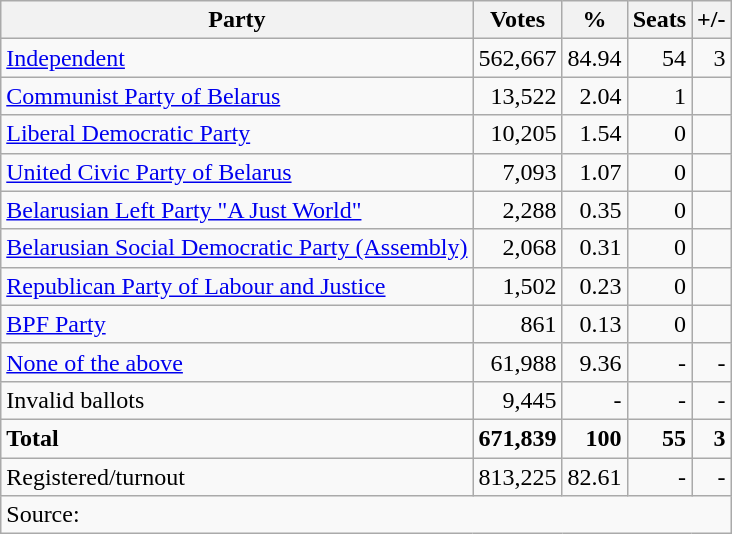<table class="wikitable sortable" style="text-align:right">
<tr>
<th>Party</th>
<th>Votes</th>
<th>%</th>
<th>Seats</th>
<th>+/-</th>
</tr>
<tr>
<td align=left><a href='#'>Independent</a></td>
<td>562,667</td>
<td>84.94</td>
<td>54</td>
<td>3</td>
</tr>
<tr>
<td align=left><a href='#'>Communist Party of Belarus</a></td>
<td>13,522</td>
<td>2.04</td>
<td>1</td>
<td></td>
</tr>
<tr>
<td align=left><a href='#'>Liberal Democratic Party</a></td>
<td>10,205</td>
<td>1.54</td>
<td>0</td>
<td></td>
</tr>
<tr>
<td align=left><a href='#'>United Civic Party of Belarus</a></td>
<td>7,093</td>
<td>1.07</td>
<td>0</td>
<td></td>
</tr>
<tr>
<td align=left><a href='#'>Belarusian Left Party "A Just World"</a></td>
<td>2,288</td>
<td>0.35</td>
<td>0</td>
<td></td>
</tr>
<tr>
<td align=left><a href='#'>Belarusian Social Democratic Party (Assembly)</a></td>
<td>2,068</td>
<td>0.31</td>
<td>0</td>
<td></td>
</tr>
<tr>
<td align=left><a href='#'>Republican Party of Labour and Justice</a></td>
<td>1,502</td>
<td>0.23</td>
<td>0</td>
<td></td>
</tr>
<tr>
<td align=left><a href='#'>BPF Party</a></td>
<td>861</td>
<td>0.13</td>
<td>0</td>
<td></td>
</tr>
<tr>
<td align=left><a href='#'>None of the above</a></td>
<td>61,988</td>
<td>9.36</td>
<td>-</td>
<td>-</td>
</tr>
<tr>
<td align=left>Invalid ballots</td>
<td>9,445</td>
<td>-</td>
<td>-</td>
<td>-</td>
</tr>
<tr>
<td align=left><strong>Total</strong></td>
<td><strong>671,839</strong></td>
<td><strong>100</strong></td>
<td><strong>55</strong></td>
<td><strong>3</strong></td>
</tr>
<tr>
<td align=left>Registered/turnout</td>
<td>813,225</td>
<td>82.61</td>
<td>-</td>
<td>-</td>
</tr>
<tr>
<td align=left colspan=5>Source: </td>
</tr>
</table>
